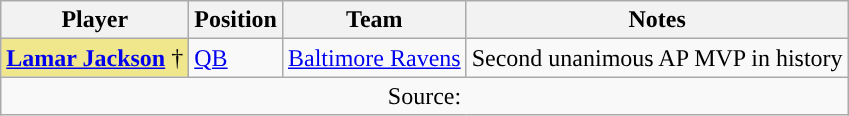<table class="wikitable sortable">
<tr>
<th>Player</th>
<th>Position</th>
<th>Team</th>
<th>Notes</th>
</tr>
<tr>
<td style="background-color:Khaki; border:1px solid #aaaaaa"><strong><a href='#'>Lamar Jackson</a></strong> †</td>
<td><a href='#'>QB</a></td>
<td><a href='#'>Baltimore Ravens</a></td>
<td>Second unanimous AP MVP in history</td>
</tr>
<tr>
<td colspan="4" style="text-align:center;">Source:</td>
</tr>
</table>
